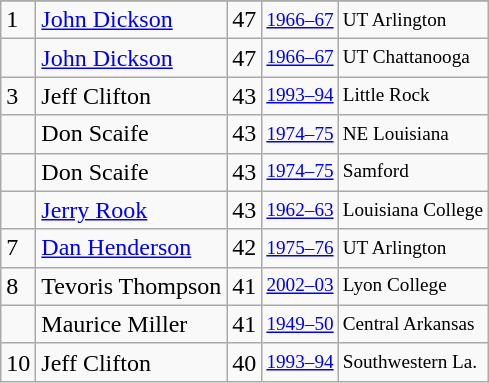<table class="wikitable">
<tr>
</tr>
<tr>
<td>1</td>
<td><a href='#'>John Dickson</a></td>
<td>47</td>
<td style="font-size:80%;"><a href='#'>1966–67</a></td>
<td style="font-size:80%;">UT Arlington</td>
</tr>
<tr>
<td></td>
<td><a href='#'>John Dickson</a></td>
<td>47</td>
<td style="font-size:80%;"><a href='#'>1966–67</a></td>
<td style="font-size:80%;">UT Chattanooga</td>
</tr>
<tr>
<td>3</td>
<td>Jeff Clifton</td>
<td>43</td>
<td style="font-size:80%;"><a href='#'>1993–94</a></td>
<td style="font-size:80%;">Little Rock</td>
</tr>
<tr>
<td></td>
<td>Don Scaife</td>
<td>43</td>
<td style="font-size:80%;"><a href='#'>1974–75</a></td>
<td style="font-size:80%;">NE Louisiana</td>
</tr>
<tr>
<td></td>
<td>Don Scaife</td>
<td>43</td>
<td style="font-size:80%;"><a href='#'>1974–75</a></td>
<td style="font-size:80%;">Samford</td>
</tr>
<tr>
<td></td>
<td><a href='#'>Jerry Rook</a></td>
<td>43</td>
<td style="font-size:80%;"><a href='#'>1962–63</a></td>
<td style="font-size:80%;">Louisiana College</td>
</tr>
<tr>
<td>7</td>
<td><a href='#'>Dan Henderson</a></td>
<td>42</td>
<td style="font-size:80%;"><a href='#'>1975–76</a></td>
<td style="font-size:80%;">UT Arlington</td>
</tr>
<tr>
<td>8</td>
<td>Tevoris Thompson</td>
<td>41</td>
<td style="font-size:80%;"><a href='#'>2002–03</a></td>
<td style="font-size:80%;">Lyon College</td>
</tr>
<tr>
<td></td>
<td>Maurice Miller</td>
<td>41</td>
<td style="font-size:80%;"><a href='#'>1949–50</a></td>
<td style="font-size:80%;">Central Arkansas</td>
</tr>
<tr>
<td>10</td>
<td>Jeff Clifton</td>
<td>40</td>
<td style="font-size:80%;"><a href='#'>1993–94</a></td>
<td style="font-size:80%;">Southwestern La.</td>
</tr>
</table>
